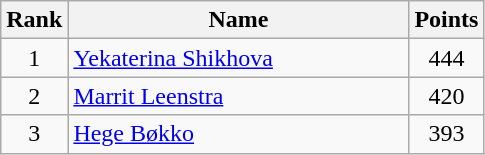<table class="wikitable" border="1" style="text-align:center">
<tr>
<th width=30>Rank</th>
<th width=220>Name</th>
<th width=25>Points</th>
</tr>
<tr>
<td>1</td>
<td align="left"> <a href='#'>Yekaterina Shikhova</a></td>
<td>444</td>
</tr>
<tr>
<td>2</td>
<td align="left"> <a href='#'>Marrit Leenstra</a></td>
<td>420</td>
</tr>
<tr>
<td>3</td>
<td align="left"> <a href='#'>Hege Bøkko</a></td>
<td>393</td>
</tr>
</table>
